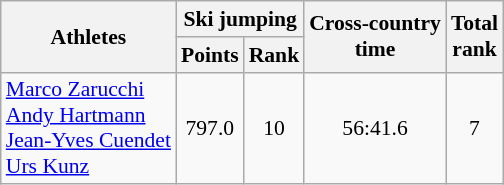<table class="wikitable" border="1" style="font-size:90%">
<tr>
<th rowspan="2">Athletes</th>
<th colspan="2">Ski jumping</th>
<th rowspan="2">Cross-country <br> time</th>
<th rowspan="2">Total <br> rank</th>
</tr>
<tr>
<th>Points</th>
<th>Rank</th>
</tr>
<tr>
<td><a href='#'>Marco Zarucchi</a><br><a href='#'>Andy Hartmann</a><br><a href='#'>Jean-Yves Cuendet</a><br><a href='#'>Urs Kunz</a></td>
<td align=center>797.0</td>
<td align=center>10</td>
<td align=center>56:41.6</td>
<td align=center>7</td>
</tr>
</table>
